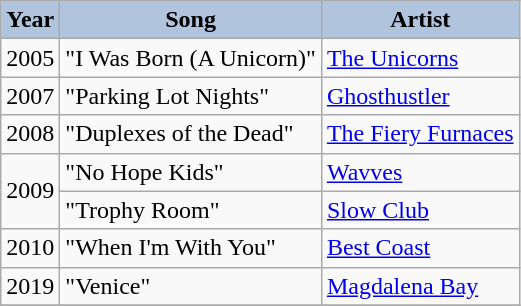<table class="wikitable">
<tr>
<th style="background:#B0C4DE;">Year</th>
<th style="background:#B0C4DE;">Song</th>
<th style="background:#B0C4DE;">Artist</th>
</tr>
<tr>
<td rowspan="1">2005</td>
<td>"I Was Born (A Unicorn)"</td>
<td><a href='#'>The Unicorns</a></td>
</tr>
<tr>
<td rowspan="1">2007</td>
<td>"Parking Lot Nights"</td>
<td><a href='#'>Ghosthustler</a></td>
</tr>
<tr>
<td rowspan="1">2008</td>
<td>"Duplexes of the Dead"</td>
<td><a href='#'>The Fiery Furnaces</a></td>
</tr>
<tr>
<td rowspan="2">2009</td>
<td>"No Hope Kids"</td>
<td><a href='#'>Wavves</a></td>
</tr>
<tr>
<td>"Trophy Room"</td>
<td><a href='#'>Slow Club</a></td>
</tr>
<tr>
<td rowspan="1">2010</td>
<td>"When I'm With You"</td>
<td><a href='#'>Best Coast</a></td>
</tr>
<tr>
<td rowspan="1">2019</td>
<td>"Venice"</td>
<td><a href='#'>Magdalena Bay</a></td>
</tr>
<tr>
</tr>
</table>
